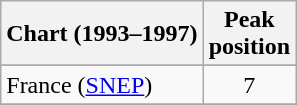<table class="wikitable sortable plainrowheaders" style="text-align:center">
<tr>
<th scope="col">Chart (1993–1997)</th>
<th scope="col">Peak<br>position</th>
</tr>
<tr>
</tr>
<tr>
</tr>
<tr>
<td align="left">France (<a href='#'>SNEP</a>)</td>
<td align="center">7</td>
</tr>
<tr>
</tr>
</table>
